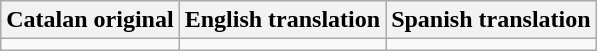<table class="wikitable">
<tr>
<th>Catalan original</th>
<th>English translation</th>
<th>Spanish translation</th>
</tr>
<tr style="vertical-align:top; white-space:nowrap;">
<td></td>
<td></td>
<td></td>
</tr>
</table>
